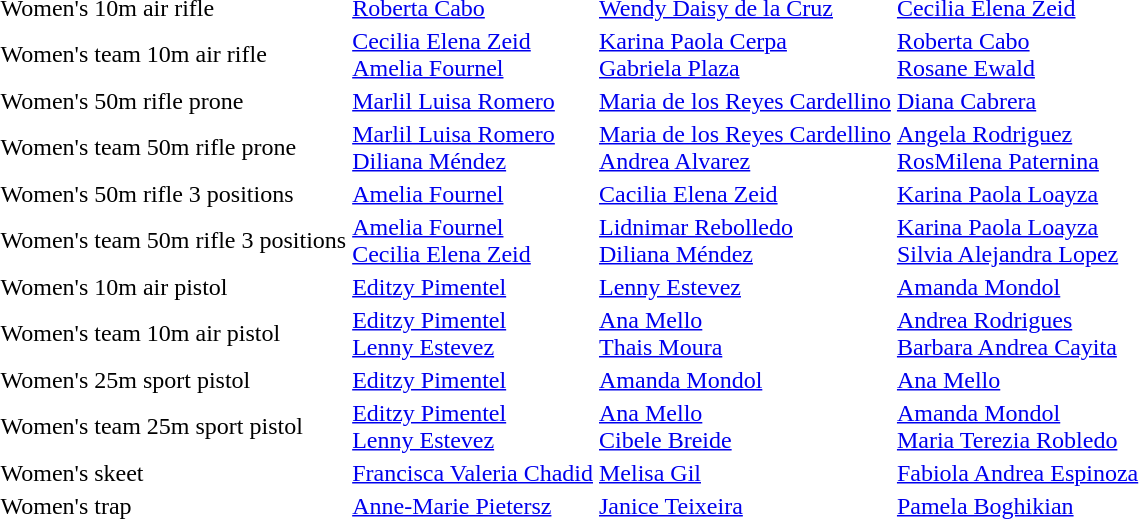<table>
<tr>
<td>Women's 10m air rifle<br></td>
<td><a href='#'>Roberta Cabo</a><br><em></em></td>
<td><a href='#'>Wendy Daisy de la Cruz</a><br><em></em></td>
<td><a href='#'>Cecilia Elena Zeid</a><br><em></em></td>
</tr>
<tr>
<td>Women's team 10m air rifle<br></td>
<td><a href='#'>Cecilia Elena Zeid</a><br><a href='#'>Amelia Fournel</a><br><em></em></td>
<td><a href='#'>Karina Paola Cerpa</a><br><a href='#'>Gabriela Plaza</a><br><em></em></td>
<td><a href='#'>Roberta Cabo</a><br><a href='#'>Rosane Ewald</a><br><em></em></td>
</tr>
<tr>
<td>Women's 50m rifle prone<br></td>
<td><a href='#'>Marlil Luisa Romero</a><br><em></em></td>
<td><a href='#'>Maria de los Reyes Cardellino</a><br><em></em></td>
<td><a href='#'>Diana Cabrera</a><br><em></em></td>
</tr>
<tr>
<td>Women's team 50m rifle prone<br></td>
<td><a href='#'>Marlil Luisa Romero</a><br><a href='#'>Diliana Méndez</a><br><em></em></td>
<td><a href='#'>Maria de los Reyes Cardellino</a><br><a href='#'>Andrea Alvarez</a><br><em></em></td>
<td><a href='#'>Angela Rodriguez</a><br><a href='#'>RosMilena Paternina</a><br><em></em></td>
</tr>
<tr>
<td>Women's 50m rifle 3 positions<br></td>
<td><a href='#'>Amelia Fournel</a><br><em></em></td>
<td><a href='#'>Cacilia Elena Zeid</a><br><em></em></td>
<td><a href='#'>Karina Paola Loayza</a><br><em></em></td>
</tr>
<tr>
<td>Women's team 50m rifle 3 positions<br></td>
<td><a href='#'>Amelia Fournel</a><br><a href='#'>Cecilia Elena Zeid</a><br><em></em></td>
<td><a href='#'>Lidnimar Rebolledo</a><br><a href='#'>Diliana Méndez</a><br><em></em></td>
<td><a href='#'>Karina Paola Loayza</a><br><a href='#'>Silvia Alejandra Lopez</a><br><em></em></td>
</tr>
<tr>
<td>Women's 10m air pistol<br></td>
<td><a href='#'>Editzy Pimentel</a><br><em></em></td>
<td><a href='#'>Lenny Estevez</a><br><em></em></td>
<td><a href='#'>Amanda Mondol</a><br><em></em></td>
</tr>
<tr>
<td>Women's team 10m air pistol<br></td>
<td><a href='#'>Editzy Pimentel</a><br><a href='#'>Lenny Estevez</a><br><em></em></td>
<td><a href='#'>Ana Mello</a><br><a href='#'>Thais Moura</a><br><em></em></td>
<td><a href='#'>Andrea Rodrigues</a><br><a href='#'>Barbara Andrea Cayita</a><br><em></em></td>
</tr>
<tr>
<td>Women's 25m sport pistol<br></td>
<td><a href='#'>Editzy Pimentel</a><br><em></em></td>
<td><a href='#'>Amanda Mondol</a><br><em></em></td>
<td><a href='#'>Ana Mello</a><br><em></em></td>
</tr>
<tr>
<td>Women's team 25m sport pistol<br></td>
<td><a href='#'>Editzy Pimentel</a><br><a href='#'>Lenny Estevez</a><br><em></em></td>
<td><a href='#'>Ana Mello</a><br><a href='#'>Cibele Breide</a><br><em></em></td>
<td><a href='#'>Amanda Mondol</a><br><a href='#'>Maria Terezia Robledo</a><br><em></em></td>
</tr>
<tr>
<td>Women's skeet<br></td>
<td><a href='#'>Francisca Valeria Chadid</a><br><em></em></td>
<td><a href='#'>Melisa Gil</a><br><em></em></td>
<td><a href='#'>Fabiola Andrea Espinoza</a><br><em></em></td>
</tr>
<tr>
<td>Women's trap<br></td>
<td><a href='#'>Anne-Marie Pietersz</a><br><em></em></td>
<td><a href='#'>Janice Teixeira</a><br><em></em></td>
<td><a href='#'>Pamela Boghikian</a><br><em></em></td>
</tr>
<tr>
</tr>
</table>
